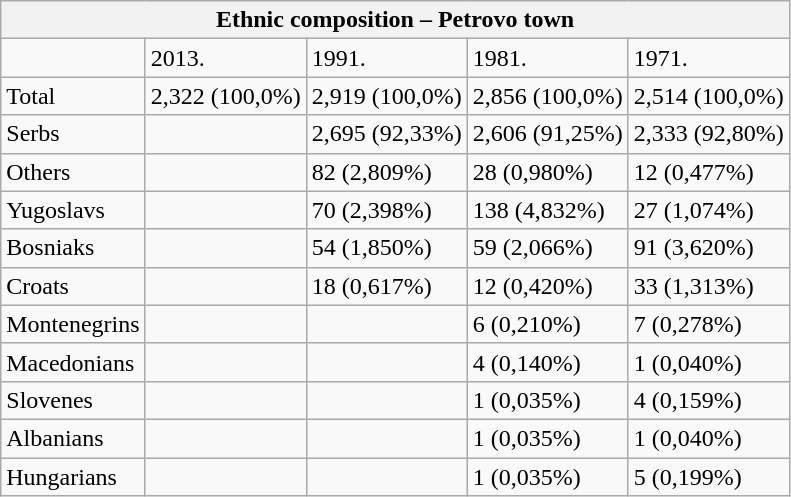<table class="wikitable">
<tr>
<th colspan="8">Ethnic composition – Petrovo town</th>
</tr>
<tr>
<td></td>
<td>2013.</td>
<td>1991.</td>
<td>1981.</td>
<td>1971.</td>
</tr>
<tr>
<td>Total</td>
<td>2,322 (100,0%)</td>
<td>2,919 (100,0%)</td>
<td>2,856 (100,0%)</td>
<td>2,514 (100,0%)</td>
</tr>
<tr>
<td>Serbs</td>
<td></td>
<td>2,695 (92,33%)</td>
<td>2,606 (91,25%)</td>
<td>2,333 (92,80%)</td>
</tr>
<tr>
<td>Others</td>
<td></td>
<td>82 (2,809%)</td>
<td>28 (0,980%)</td>
<td>12 (0,477%)</td>
</tr>
<tr>
<td>Yugoslavs</td>
<td></td>
<td>70 (2,398%)</td>
<td>138 (4,832%)</td>
<td>27 (1,074%)</td>
</tr>
<tr>
<td>Bosniaks</td>
<td></td>
<td>54 (1,850%)</td>
<td>59 (2,066%)</td>
<td>91 (3,620%)</td>
</tr>
<tr>
<td>Croats</td>
<td></td>
<td>18 (0,617%)</td>
<td>12 (0,420%)</td>
<td>33 (1,313%)</td>
</tr>
<tr>
<td>Montenegrins</td>
<td></td>
<td></td>
<td>6 (0,210%)</td>
<td>7 (0,278%)</td>
</tr>
<tr>
<td>Macedonians</td>
<td></td>
<td></td>
<td>4 (0,140%)</td>
<td>1 (0,040%)</td>
</tr>
<tr>
<td>Slovenes</td>
<td></td>
<td></td>
<td>1 (0,035%)</td>
<td>4 (0,159%)</td>
</tr>
<tr>
<td>Albanians</td>
<td></td>
<td></td>
<td>1 (0,035%)</td>
<td>1 (0,040%)</td>
</tr>
<tr>
<td>Hungarians</td>
<td></td>
<td></td>
<td>1 (0,035%)</td>
<td>5 (0,199%)</td>
</tr>
</table>
